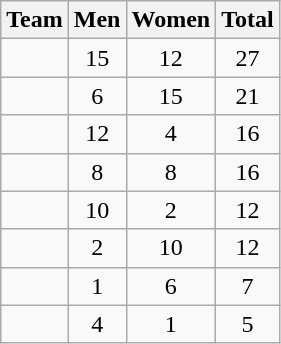<table class=wikitable style="text-align:center">
<tr>
<th>Team</th>
<th>Men</th>
<th>Women</th>
<th>Total</th>
</tr>
<tr>
<td align=left></td>
<td>15</td>
<td>12</td>
<td>27</td>
</tr>
<tr>
<td align=left></td>
<td>6</td>
<td>15</td>
<td>21</td>
</tr>
<tr>
<td align=left></td>
<td>12</td>
<td>4</td>
<td>16</td>
</tr>
<tr>
<td align=left></td>
<td>8</td>
<td>8</td>
<td>16</td>
</tr>
<tr>
<td align=left></td>
<td>10</td>
<td>2</td>
<td>12</td>
</tr>
<tr>
<td align=left></td>
<td>2</td>
<td>10</td>
<td>12</td>
</tr>
<tr>
<td align=left></td>
<td>1</td>
<td>6</td>
<td>7</td>
</tr>
<tr>
<td align=left></td>
<td>4</td>
<td>1</td>
<td>5</td>
</tr>
</table>
